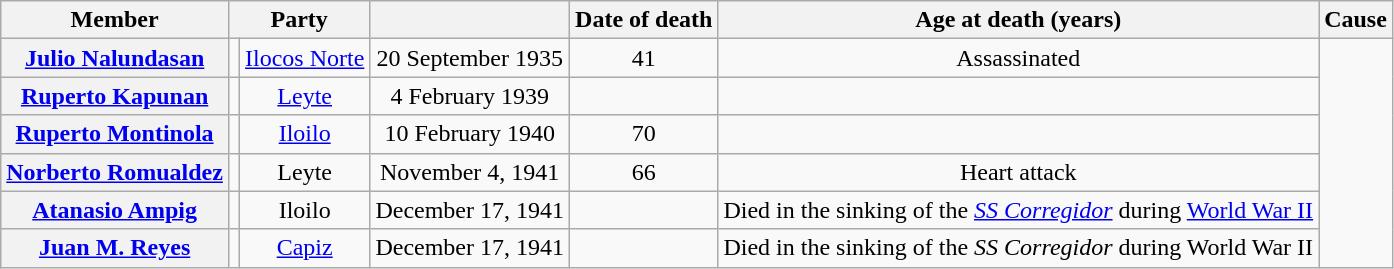<table class="wikitable sortable" style="text-align:center">
<tr>
<th>Member</th>
<th colspan=2>Party</th>
<th></th>
<th>Date of death</th>
<th>Age at death (years)</th>
<th>Cause</th>
</tr>
<tr>
<th><a href='#'>Julio Nalundasan</a></th>
<td></td>
<td><a href='#'>Ilocos Norte</a><br></td>
<td nowrap>20 September 1935</td>
<td nowrap>41</td>
<td>Assassinated</td>
</tr>
<tr>
<th><a href='#'>Ruperto Kapunan</a></th>
<td></td>
<td><a href='#'>Leyte</a><br></td>
<td nowrap>4 February 1939</td>
<td nowrap></td>
<td></td>
</tr>
<tr>
<th><a href='#'>Ruperto Montinola</a></th>
<td></td>
<td><a href='#'>Iloilo</a><br></td>
<td nowrap>10 February 1940</td>
<td nowrap>70</td>
<td></td>
</tr>
<tr>
<th><a href='#'>Norberto Romualdez</a></th>
<td></td>
<td>Leyte<br></td>
<td nowrap>November 4, 1941</td>
<td nowrap>66</td>
<td>Heart attack</td>
</tr>
<tr>
<th><a href='#'>Atanasio Ampig</a></th>
<td></td>
<td>Iloilo<br></td>
<td nowrap>December 17, 1941</td>
<td nowrap></td>
<td>Died in the sinking of the <em><a href='#'>SS Corregidor</a></em> during <a href='#'>World War II</a></td>
</tr>
<tr>
<th><a href='#'>Juan M. Reyes</a></th>
<td></td>
<td><a href='#'>Capiz</a><br></td>
<td nowrap>December 17, 1941</td>
<td nowrap></td>
<td>Died in the sinking of the <em>SS Corregidor</em> during World War II</td>
</tr>
</table>
